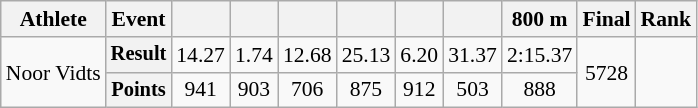<table class="wikitable" style="font-size:90%">
<tr>
<th>Athlete</th>
<th>Event</th>
<th></th>
<th></th>
<th></th>
<th></th>
<th></th>
<th></th>
<th>800 m</th>
<th>Final</th>
<th>Rank</th>
</tr>
<tr align=center>
<td rowspan="2" style="text-align:left;">Noor Vidts</td>
<th style="font-size:95%">Result</th>
<td>14.27</td>
<td>1.74</td>
<td>12.68</td>
<td>25.13</td>
<td>6.20</td>
<td>31.37</td>
<td>2:15.37</td>
<td rowspan=2>5728</td>
<td rowspan=2></td>
</tr>
<tr align=center>
<th style="font-size:95%">Points</th>
<td>941</td>
<td>903</td>
<td>706</td>
<td>875</td>
<td>912</td>
<td>503</td>
<td>888</td>
</tr>
</table>
